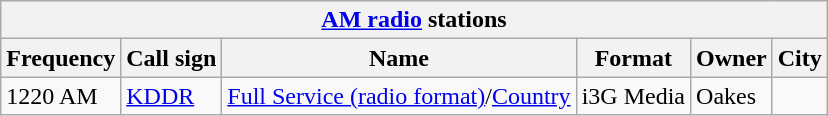<table class="wikitable">
<tr>
<th align="center" colspan="6"><strong><a href='#'>AM radio</a> stations</strong></th>
</tr>
<tr>
<th>Frequency</th>
<th>Call sign</th>
<th>Name</th>
<th>Format</th>
<th>Owner</th>
<th>City</th>
</tr>
<tr>
<td>1220 AM</td>
<td><a href='#'>KDDR</a></td>
<td KDDR><a href='#'>Full Service (radio format)</a>/<a href='#'>Country</a></td>
<td>i3G Media</td>
<td>Oakes</td>
</tr>
</table>
